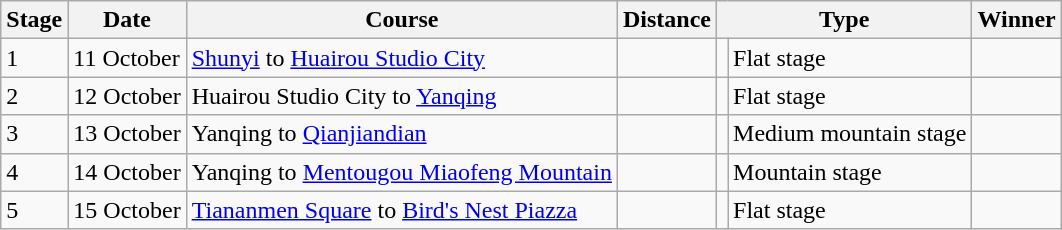<table class="wikitable">
<tr>
<th>Stage</th>
<th>Date</th>
<th>Course</th>
<th>Distance</th>
<th colspan="2">Type</th>
<th>Winner</th>
</tr>
<tr>
<td>1</td>
<td>11 October</td>
<td><a href='#'>Shunyi</a> to <a href='#'>Huairou Studio City</a></td>
<td style="text-align:center;"></td>
<td></td>
<td>Flat stage</td>
<td></td>
</tr>
<tr>
<td>2</td>
<td>12 October</td>
<td>Huairou Studio City to <a href='#'>Yanqing</a></td>
<td style="text-align:center;"></td>
<td></td>
<td>Flat stage</td>
<td></td>
</tr>
<tr>
<td>3</td>
<td>13 October</td>
<td>Yanqing to <a href='#'>Qianjiandian</a></td>
<td style="text-align:center;"></td>
<td></td>
<td>Medium mountain stage</td>
<td></td>
</tr>
<tr>
<td>4</td>
<td>14 October</td>
<td>Yanqing to <a href='#'>Mentougou Miaofeng Mountain</a></td>
<td style="text-align:center;"></td>
<td></td>
<td>Mountain stage</td>
<td></td>
</tr>
<tr>
<td>5</td>
<td>15 October</td>
<td><a href='#'>Tiananmen Square</a> to <a href='#'>Bird's Nest Piazza</a></td>
<td style="text-align:center;"></td>
<td></td>
<td>Flat stage</td>
<td></td>
</tr>
</table>
